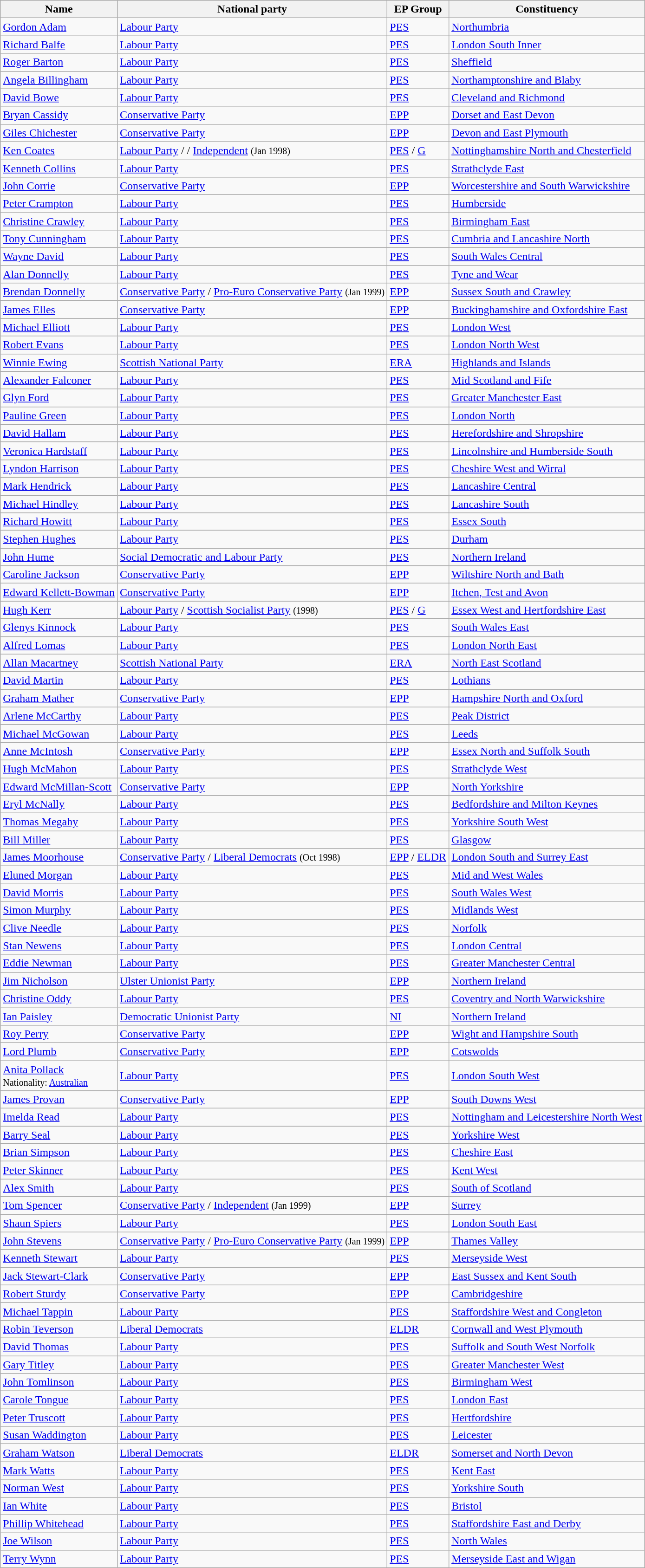<table class="sortable wikitable">
<tr>
<th>Name</th>
<th>National party</th>
<th>EP Group</th>
<th>Constituency</th>
</tr>
<tr>
<td><a href='#'>Gordon Adam</a></td>
<td> <a href='#'>Labour Party</a></td>
<td> <a href='#'>PES</a></td>
<td><a href='#'>Northumbria</a></td>
</tr>
<tr>
<td><a href='#'>Richard Balfe</a></td>
<td> <a href='#'>Labour Party</a></td>
<td> <a href='#'>PES</a></td>
<td><a href='#'>London South Inner</a></td>
</tr>
<tr>
<td><a href='#'>Roger Barton</a></td>
<td> <a href='#'>Labour Party</a></td>
<td> <a href='#'>PES</a></td>
<td><a href='#'>Sheffield</a></td>
</tr>
<tr>
<td><a href='#'>Angela Billingham</a></td>
<td> <a href='#'>Labour Party</a></td>
<td> <a href='#'>PES</a></td>
<td><a href='#'>Northamptonshire and Blaby</a></td>
</tr>
<tr>
<td><a href='#'>David Bowe</a></td>
<td> <a href='#'>Labour Party</a></td>
<td> <a href='#'>PES</a></td>
<td><a href='#'>Cleveland and Richmond</a></td>
</tr>
<tr>
<td><a href='#'>Bryan Cassidy</a></td>
<td> <a href='#'>Conservative Party</a></td>
<td> <a href='#'>EPP</a></td>
<td><a href='#'>Dorset and East Devon</a></td>
</tr>
<tr>
<td><a href='#'>Giles Chichester</a></td>
<td> <a href='#'>Conservative Party</a></td>
<td> <a href='#'>EPP</a></td>
<td><a href='#'>Devon and East Plymouth</a></td>
</tr>
<tr>
<td><a href='#'>Ken Coates</a></td>
<td> <a href='#'>Labour Party</a> / /  <a href='#'>Independent</a> <small>(Jan 1998)</small></td>
<td> <a href='#'>PES</a> / <a href='#'>G</a></td>
<td><a href='#'>Nottinghamshire North and Chesterfield</a></td>
</tr>
<tr>
<td><a href='#'>Kenneth Collins</a></td>
<td> <a href='#'>Labour Party</a></td>
<td> <a href='#'>PES</a></td>
<td><a href='#'>Strathclyde East</a></td>
</tr>
<tr>
<td><a href='#'>John Corrie</a></td>
<td> <a href='#'>Conservative Party</a></td>
<td> <a href='#'>EPP</a></td>
<td><a href='#'>Worcestershire and South Warwickshire</a></td>
</tr>
<tr>
<td><a href='#'>Peter Crampton</a></td>
<td> <a href='#'>Labour Party</a></td>
<td> <a href='#'>PES</a></td>
<td><a href='#'>Humberside</a></td>
</tr>
<tr>
<td><a href='#'>Christine Crawley</a></td>
<td> <a href='#'>Labour Party</a></td>
<td> <a href='#'>PES</a></td>
<td><a href='#'>Birmingham East</a></td>
</tr>
<tr>
<td><a href='#'>Tony Cunningham</a></td>
<td> <a href='#'>Labour Party</a></td>
<td> <a href='#'>PES</a></td>
<td><a href='#'>Cumbria and Lancashire North</a></td>
</tr>
<tr>
<td><a href='#'>Wayne David</a></td>
<td> <a href='#'>Labour Party</a></td>
<td> <a href='#'>PES</a></td>
<td><a href='#'>South Wales Central</a></td>
</tr>
<tr>
<td><a href='#'>Alan Donnelly</a></td>
<td> <a href='#'>Labour Party</a></td>
<td> <a href='#'>PES</a></td>
<td><a href='#'>Tyne and Wear</a></td>
</tr>
<tr>
<td><a href='#'>Brendan Donnelly</a></td>
<td> <a href='#'>Conservative Party</a> /  <a href='#'>Pro-Euro Conservative Party</a> <small>(Jan 1999)</small></td>
<td> <a href='#'>EPP</a></td>
<td><a href='#'>Sussex South and Crawley</a></td>
</tr>
<tr>
<td><a href='#'>James Elles</a></td>
<td> <a href='#'>Conservative Party</a></td>
<td> <a href='#'>EPP</a></td>
<td><a href='#'>Buckinghamshire and Oxfordshire East</a></td>
</tr>
<tr>
<td><a href='#'>Michael Elliott</a></td>
<td> <a href='#'>Labour Party</a></td>
<td> <a href='#'>PES</a></td>
<td><a href='#'>London West</a></td>
</tr>
<tr>
<td><a href='#'>Robert Evans</a></td>
<td> <a href='#'>Labour Party</a></td>
<td> <a href='#'>PES</a></td>
<td><a href='#'>London North West</a></td>
</tr>
<tr>
<td><a href='#'>Winnie Ewing</a></td>
<td> <a href='#'>Scottish National Party</a></td>
<td> <a href='#'>ERA</a></td>
<td><a href='#'>Highlands and Islands</a></td>
</tr>
<tr>
<td><a href='#'>Alexander Falconer</a></td>
<td> <a href='#'>Labour Party</a></td>
<td> <a href='#'>PES</a></td>
<td><a href='#'>Mid Scotland and Fife</a></td>
</tr>
<tr>
<td><a href='#'>Glyn Ford</a></td>
<td> <a href='#'>Labour Party</a></td>
<td> <a href='#'>PES</a></td>
<td><a href='#'>Greater Manchester East</a></td>
</tr>
<tr>
<td><a href='#'>Pauline Green</a></td>
<td> <a href='#'>Labour Party</a></td>
<td> <a href='#'>PES</a></td>
<td><a href='#'>London North</a></td>
</tr>
<tr>
<td><a href='#'>David Hallam</a></td>
<td> <a href='#'>Labour Party</a></td>
<td> <a href='#'>PES</a></td>
<td><a href='#'>Herefordshire and Shropshire</a></td>
</tr>
<tr>
<td><a href='#'>Veronica Hardstaff</a></td>
<td> <a href='#'>Labour Party</a></td>
<td> <a href='#'>PES</a></td>
<td><a href='#'>Lincolnshire and Humberside South</a></td>
</tr>
<tr>
<td><a href='#'>Lyndon Harrison</a></td>
<td> <a href='#'>Labour Party</a></td>
<td> <a href='#'>PES</a></td>
<td><a href='#'>Cheshire West and Wirral</a></td>
</tr>
<tr>
<td><a href='#'>Mark Hendrick</a></td>
<td> <a href='#'>Labour Party</a></td>
<td> <a href='#'>PES</a></td>
<td><a href='#'>Lancashire Central</a></td>
</tr>
<tr>
<td><a href='#'>Michael Hindley</a></td>
<td> <a href='#'>Labour Party</a></td>
<td> <a href='#'>PES</a></td>
<td><a href='#'>Lancashire South</a></td>
</tr>
<tr>
<td><a href='#'>Richard Howitt</a></td>
<td> <a href='#'>Labour Party</a></td>
<td> <a href='#'>PES</a></td>
<td><a href='#'>Essex South</a></td>
</tr>
<tr>
<td><a href='#'>Stephen Hughes</a></td>
<td> <a href='#'>Labour Party</a></td>
<td> <a href='#'>PES</a></td>
<td><a href='#'>Durham</a></td>
</tr>
<tr>
<td><a href='#'>John Hume</a></td>
<td> <a href='#'>Social Democratic and Labour Party</a></td>
<td> <a href='#'>PES</a></td>
<td><a href='#'>Northern Ireland</a></td>
</tr>
<tr>
<td><a href='#'>Caroline Jackson</a></td>
<td> <a href='#'>Conservative Party</a></td>
<td> <a href='#'>EPP</a></td>
<td><a href='#'>Wiltshire North and Bath</a></td>
</tr>
<tr>
<td><a href='#'>Edward Kellett-Bowman</a></td>
<td> <a href='#'>Conservative Party</a></td>
<td> <a href='#'>EPP</a></td>
<td><a href='#'>Itchen, Test and Avon</a></td>
</tr>
<tr>
<td><a href='#'>Hugh Kerr</a></td>
<td> <a href='#'>Labour Party</a> /  <a href='#'>Scottish Socialist Party</a> <small>(1998)</small></td>
<td> <a href='#'>PES</a> / <a href='#'>G</a></td>
<td><a href='#'>Essex West and Hertfordshire East</a></td>
</tr>
<tr>
<td><a href='#'>Glenys Kinnock</a></td>
<td> <a href='#'>Labour Party</a></td>
<td> <a href='#'>PES</a></td>
<td><a href='#'>South Wales East</a></td>
</tr>
<tr>
<td><a href='#'>Alfred Lomas</a></td>
<td> <a href='#'>Labour Party</a></td>
<td> <a href='#'>PES</a></td>
<td><a href='#'>London North East</a></td>
</tr>
<tr>
<td><a href='#'>Allan Macartney</a></td>
<td> <a href='#'>Scottish National Party</a></td>
<td> <a href='#'>ERA</a></td>
<td><a href='#'>North East Scotland</a></td>
</tr>
<tr>
<td><a href='#'>David Martin</a></td>
<td> <a href='#'>Labour Party</a></td>
<td> <a href='#'>PES</a></td>
<td><a href='#'>Lothians</a></td>
</tr>
<tr>
<td><a href='#'>Graham Mather</a></td>
<td> <a href='#'>Conservative Party</a></td>
<td> <a href='#'>EPP</a></td>
<td><a href='#'>Hampshire North and Oxford</a></td>
</tr>
<tr>
<td><a href='#'>Arlene McCarthy</a></td>
<td> <a href='#'>Labour Party</a></td>
<td> <a href='#'>PES</a></td>
<td><a href='#'>Peak District</a></td>
</tr>
<tr>
<td><a href='#'>Michael McGowan</a></td>
<td> <a href='#'>Labour Party</a></td>
<td> <a href='#'>PES</a></td>
<td><a href='#'>Leeds</a></td>
</tr>
<tr>
<td><a href='#'>Anne McIntosh</a></td>
<td> <a href='#'>Conservative Party</a></td>
<td> <a href='#'>EPP</a></td>
<td><a href='#'>Essex North and Suffolk South</a></td>
</tr>
<tr>
<td><a href='#'>Hugh McMahon</a></td>
<td> <a href='#'>Labour Party</a></td>
<td> <a href='#'>PES</a></td>
<td><a href='#'>Strathclyde West</a></td>
</tr>
<tr>
<td><a href='#'>Edward McMillan-Scott</a></td>
<td> <a href='#'>Conservative Party</a></td>
<td> <a href='#'>EPP</a></td>
<td><a href='#'>North Yorkshire</a></td>
</tr>
<tr>
<td><a href='#'>Eryl McNally</a></td>
<td> <a href='#'>Labour Party</a></td>
<td> <a href='#'>PES</a></td>
<td><a href='#'>Bedfordshire and Milton Keynes</a></td>
</tr>
<tr>
<td><a href='#'>Thomas Megahy</a></td>
<td> <a href='#'>Labour Party</a></td>
<td> <a href='#'>PES</a></td>
<td><a href='#'>Yorkshire South West</a></td>
</tr>
<tr>
<td><a href='#'>Bill Miller</a></td>
<td> <a href='#'>Labour Party</a></td>
<td> <a href='#'>PES</a></td>
<td><a href='#'>Glasgow</a></td>
</tr>
<tr>
<td><a href='#'>James Moorhouse</a></td>
<td> <a href='#'>Conservative Party</a> /  <a href='#'>Liberal Democrats</a> <small>(Oct 1998)</small></td>
<td> <a href='#'>EPP</a> /  <a href='#'>ELDR</a></td>
<td><a href='#'>London South and Surrey East</a></td>
</tr>
<tr>
<td><a href='#'>Eluned Morgan</a></td>
<td> <a href='#'>Labour Party</a></td>
<td> <a href='#'>PES</a></td>
<td><a href='#'>Mid and West Wales</a></td>
</tr>
<tr>
<td><a href='#'>David Morris</a></td>
<td> <a href='#'>Labour Party</a></td>
<td> <a href='#'>PES</a></td>
<td><a href='#'>South Wales West</a></td>
</tr>
<tr>
<td><a href='#'>Simon Murphy</a></td>
<td> <a href='#'>Labour Party</a></td>
<td> <a href='#'>PES</a></td>
<td><a href='#'>Midlands West</a></td>
</tr>
<tr>
<td><a href='#'>Clive Needle</a></td>
<td> <a href='#'>Labour Party</a></td>
<td> <a href='#'>PES</a></td>
<td><a href='#'>Norfolk</a></td>
</tr>
<tr>
<td><a href='#'>Stan Newens</a></td>
<td> <a href='#'>Labour Party</a></td>
<td> <a href='#'>PES</a></td>
<td><a href='#'>London Central</a></td>
</tr>
<tr>
<td><a href='#'>Eddie Newman</a></td>
<td> <a href='#'>Labour Party</a></td>
<td> <a href='#'>PES</a></td>
<td><a href='#'>Greater Manchester Central</a></td>
</tr>
<tr>
<td><a href='#'>Jim Nicholson</a></td>
<td> <a href='#'>Ulster Unionist Party</a></td>
<td> <a href='#'>EPP</a></td>
<td><a href='#'>Northern Ireland</a></td>
</tr>
<tr>
<td><a href='#'>Christine Oddy</a></td>
<td> <a href='#'>Labour Party</a></td>
<td> <a href='#'>PES</a></td>
<td><a href='#'>Coventry and North Warwickshire</a></td>
</tr>
<tr>
<td><a href='#'>Ian Paisley</a></td>
<td> <a href='#'>Democratic Unionist Party</a></td>
<td> <a href='#'>NI</a></td>
<td><a href='#'>Northern Ireland</a></td>
</tr>
<tr>
<td><a href='#'>Roy Perry</a></td>
<td> <a href='#'>Conservative Party</a></td>
<td> <a href='#'>EPP</a></td>
<td><a href='#'>Wight and Hampshire South</a></td>
</tr>
<tr>
<td><a href='#'>Lord Plumb</a></td>
<td> <a href='#'>Conservative Party</a></td>
<td> <a href='#'>EPP</a></td>
<td><a href='#'>Cotswolds</a></td>
</tr>
<tr>
<td><a href='#'>Anita Pollack</a><br><small>Nationality: <a href='#'>Australian</a></small></td>
<td> <a href='#'>Labour Party</a></td>
<td> <a href='#'>PES</a></td>
<td><a href='#'>London South West</a></td>
</tr>
<tr>
<td><a href='#'>James Provan</a></td>
<td> <a href='#'>Conservative Party</a></td>
<td> <a href='#'>EPP</a></td>
<td><a href='#'>South Downs West</a></td>
</tr>
<tr>
<td><a href='#'>Imelda Read</a></td>
<td> <a href='#'>Labour Party</a></td>
<td> <a href='#'>PES</a></td>
<td><a href='#'>Nottingham and Leicestershire North West</a></td>
</tr>
<tr>
<td><a href='#'>Barry Seal</a></td>
<td> <a href='#'>Labour Party</a></td>
<td> <a href='#'>PES</a></td>
<td><a href='#'>Yorkshire West</a></td>
</tr>
<tr>
<td><a href='#'>Brian Simpson</a></td>
<td> <a href='#'>Labour Party</a></td>
<td> <a href='#'>PES</a></td>
<td><a href='#'>Cheshire East</a></td>
</tr>
<tr>
<td><a href='#'>Peter Skinner</a></td>
<td> <a href='#'>Labour Party</a></td>
<td> <a href='#'>PES</a></td>
<td><a href='#'>Kent West</a></td>
</tr>
<tr>
<td><a href='#'>Alex Smith</a></td>
<td> <a href='#'>Labour Party</a></td>
<td> <a href='#'>PES</a></td>
<td><a href='#'>South of Scotland</a></td>
</tr>
<tr>
<td><a href='#'>Tom Spencer</a></td>
<td> <a href='#'>Conservative Party</a> /  <a href='#'>Independent</a> <small>(Jan 1999)</small></td>
<td> <a href='#'>EPP</a></td>
<td><a href='#'>Surrey</a></td>
</tr>
<tr>
<td><a href='#'>Shaun Spiers</a></td>
<td> <a href='#'>Labour Party</a></td>
<td> <a href='#'>PES</a></td>
<td><a href='#'>London South East</a></td>
</tr>
<tr>
<td><a href='#'>John Stevens</a></td>
<td> <a href='#'>Conservative Party</a> /  <a href='#'>Pro-Euro Conservative Party</a> <small>(Jan 1999)</small></td>
<td> <a href='#'>EPP</a></td>
<td><a href='#'>Thames Valley</a></td>
</tr>
<tr>
<td><a href='#'>Kenneth Stewart</a></td>
<td> <a href='#'>Labour Party</a></td>
<td> <a href='#'>PES</a></td>
<td><a href='#'>Merseyside West</a></td>
</tr>
<tr>
<td><a href='#'>Jack Stewart-Clark</a></td>
<td> <a href='#'>Conservative Party</a></td>
<td> <a href='#'>EPP</a></td>
<td><a href='#'>East Sussex and Kent South</a></td>
</tr>
<tr>
<td><a href='#'>Robert Sturdy</a></td>
<td> <a href='#'>Conservative Party</a></td>
<td> <a href='#'>EPP</a></td>
<td><a href='#'>Cambridgeshire</a></td>
</tr>
<tr>
<td><a href='#'>Michael Tappin</a></td>
<td> <a href='#'>Labour Party</a></td>
<td> <a href='#'>PES</a></td>
<td><a href='#'>Staffordshire West and Congleton</a></td>
</tr>
<tr>
<td><a href='#'>Robin Teverson</a></td>
<td> <a href='#'>Liberal Democrats</a></td>
<td> <a href='#'>ELDR</a></td>
<td><a href='#'>Cornwall and West Plymouth</a></td>
</tr>
<tr>
<td><a href='#'>David Thomas</a></td>
<td> <a href='#'>Labour Party</a></td>
<td> <a href='#'>PES</a></td>
<td><a href='#'>Suffolk and South West Norfolk</a></td>
</tr>
<tr>
<td><a href='#'>Gary Titley</a></td>
<td> <a href='#'>Labour Party</a></td>
<td> <a href='#'>PES</a></td>
<td><a href='#'>Greater Manchester West</a></td>
</tr>
<tr>
<td><a href='#'>John Tomlinson</a></td>
<td> <a href='#'>Labour Party</a></td>
<td> <a href='#'>PES</a></td>
<td><a href='#'>Birmingham West</a></td>
</tr>
<tr>
<td><a href='#'>Carole Tongue</a></td>
<td> <a href='#'>Labour Party</a></td>
<td> <a href='#'>PES</a></td>
<td><a href='#'>London East</a></td>
</tr>
<tr>
<td><a href='#'>Peter Truscott</a></td>
<td> <a href='#'>Labour Party</a></td>
<td> <a href='#'>PES</a></td>
<td><a href='#'>Hertfordshire</a></td>
</tr>
<tr>
<td><a href='#'>Susan Waddington</a></td>
<td> <a href='#'>Labour Party</a></td>
<td> <a href='#'>PES</a></td>
<td><a href='#'>Leicester</a></td>
</tr>
<tr>
<td><a href='#'>Graham Watson</a></td>
<td> <a href='#'>Liberal Democrats</a></td>
<td> <a href='#'>ELDR</a></td>
<td><a href='#'>Somerset and North Devon</a></td>
</tr>
<tr>
<td><a href='#'>Mark Watts</a></td>
<td> <a href='#'>Labour Party</a></td>
<td> <a href='#'>PES</a></td>
<td><a href='#'>Kent East</a></td>
</tr>
<tr>
<td><a href='#'>Norman West</a></td>
<td> <a href='#'>Labour Party</a></td>
<td> <a href='#'>PES</a></td>
<td><a href='#'>Yorkshire South</a></td>
</tr>
<tr>
<td><a href='#'>Ian White</a></td>
<td> <a href='#'>Labour Party</a></td>
<td> <a href='#'>PES</a></td>
<td><a href='#'>Bristol</a></td>
</tr>
<tr>
<td><a href='#'>Phillip Whitehead</a></td>
<td> <a href='#'>Labour Party</a></td>
<td> <a href='#'>PES</a></td>
<td><a href='#'>Staffordshire East and Derby</a></td>
</tr>
<tr>
<td><a href='#'>Joe Wilson</a></td>
<td> <a href='#'>Labour Party</a></td>
<td> <a href='#'>PES</a></td>
<td><a href='#'>North Wales</a></td>
</tr>
<tr>
<td><a href='#'>Terry Wynn</a></td>
<td> <a href='#'>Labour Party</a></td>
<td> <a href='#'>PES</a></td>
<td><a href='#'>Merseyside East and Wigan</a></td>
</tr>
</table>
